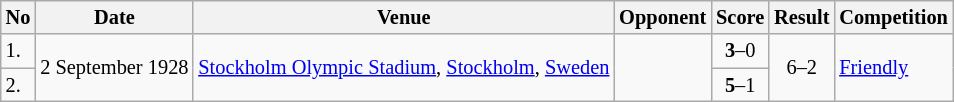<table class="wikitable" style="font-size:85%;">
<tr>
<th>No</th>
<th>Date</th>
<th>Venue</th>
<th>Opponent</th>
<th>Score</th>
<th>Result</th>
<th>Competition</th>
</tr>
<tr>
<td>1.</td>
<td rowspan="2">2 September 1928</td>
<td rowspan="2"><a href='#'>Stockholm Olympic Stadium</a>, <a href='#'>Stockholm</a>, <a href='#'>Sweden</a></td>
<td rowspan="2"></td>
<td align=center><strong>3</strong>–0</td>
<td align=center rowspan="2">6–2</td>
<td rowspan="2"><a href='#'>Friendly</a></td>
</tr>
<tr>
<td>2.</td>
<td align=center><strong>5</strong>–1</td>
</tr>
</table>
